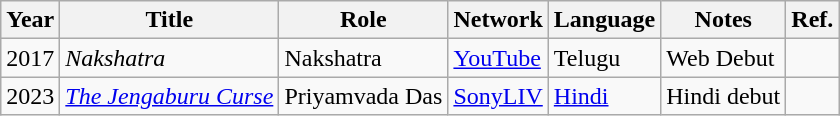<table class="wikitable sortable">
<tr>
<th scope="col">Year</th>
<th scope="col">Title</th>
<th scope="col">Role</th>
<th scope="col">Network</th>
<th scope="col">Language</th>
<th scope="col">Notes</th>
<th scope="col" class="unsortable">Ref.</th>
</tr>
<tr>
<td>2017</td>
<td><em>Nakshatra</em></td>
<td>Nakshatra</td>
<td><a href='#'>YouTube</a></td>
<td>Telugu</td>
<td>Web Debut</td>
<td></td>
</tr>
<tr>
<td>2023</td>
<td><em><a href='#'>The Jengaburu Curse</a></em></td>
<td>Priyamvada Das</td>
<td><a href='#'>SonyLIV</a></td>
<td><a href='#'>Hindi</a></td>
<td>Hindi debut</td>
<td></td>
</tr>
</table>
